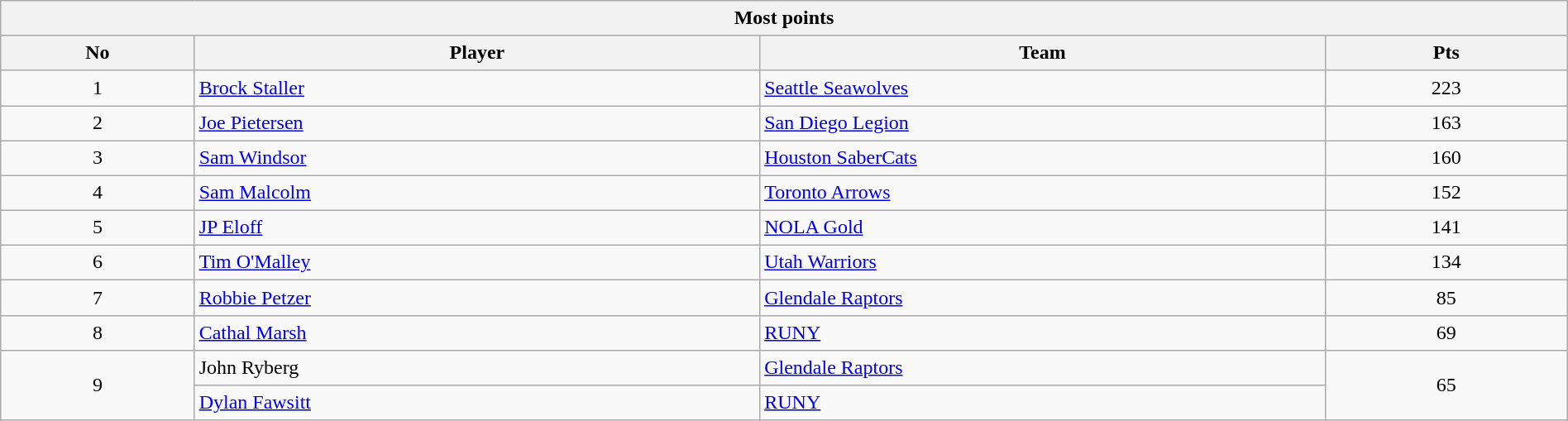<table class="wikitable collapsible sortable" style="text-align:left; line-height:130%; font-size:100%; width:100%;">
<tr>
<th colspan="100%">Most points</th>
</tr>
<tr>
<th style="width:12%;">No</th>
<th style="width:35%;">Player</th>
<th style="width:35%;">Team</th>
<th style="width:15%;">Pts<br></th>
</tr>
<tr>
<td style="text-align:center;">1</td>
<td> <a href='#'>Brock Staller</a></td>
<td><a href='#'>Seattle Seawolves</a></td>
<td style="text-align:center;">223</td>
</tr>
<tr>
<td style="text-align:center;">2</td>
<td> <a href='#'>Joe Pietersen</a></td>
<td><a href='#'>San Diego Legion</a></td>
<td style="text-align:center;">163</td>
</tr>
<tr>
<td style="text-align:center;">3</td>
<td> <a href='#'>Sam Windsor</a></td>
<td><a href='#'>Houston SaberCats</a></td>
<td style="text-align:center;">160</td>
</tr>
<tr>
<td style="text-align:center;">4</td>
<td> <a href='#'>Sam Malcolm</a></td>
<td><a href='#'>Toronto Arrows</a></td>
<td style="text-align:center;">152</td>
</tr>
<tr>
<td style="text-align:center;">5</td>
<td> <a href='#'>JP Eloff</a></td>
<td><a href='#'>NOLA Gold</a></td>
<td style="text-align:center;">141</td>
</tr>
<tr>
<td style="text-align:center;">6</td>
<td> <a href='#'>Tim O'Malley</a></td>
<td><a href='#'>Utah Warriors</a></td>
<td style="text-align:center;">134</td>
</tr>
<tr>
<td style="text-align:center;">7</td>
<td> <a href='#'>Robbie Petzer</a></td>
<td><a href='#'>Glendale Raptors</a></td>
<td style="text-align:center;">85</td>
</tr>
<tr>
<td style="text-align:center;">8</td>
<td> <a href='#'>Cathal Marsh</a></td>
<td><a href='#'>RUNY</a></td>
<td style="text-align:center;">69</td>
</tr>
<tr>
<td rowspan=2 style="text-align:center;">9</td>
<td> John Ryberg</td>
<td><a href='#'>Glendale Raptors</a></td>
<td rowspan=2 style="text-align:center;">65</td>
</tr>
<tr>
<td> <a href='#'>Dylan Fawsitt</a></td>
<td><a href='#'>RUNY</a></td>
</tr>
</table>
